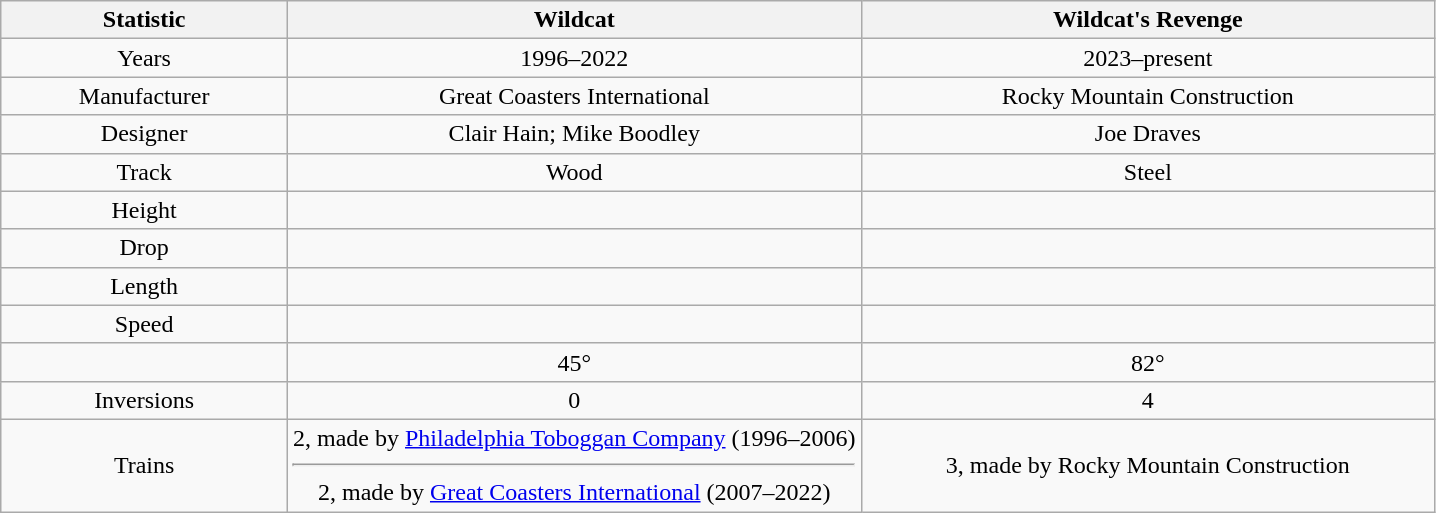<table class="wikitable" style="text-align:center">
<tr>
<th width="20%">Statistic</th>
<th width="40%">Wildcat</th>
<th width="40%">Wildcat's Revenge</th>
</tr>
<tr>
<td>Years</td>
<td>1996–2022</td>
<td>2023–present</td>
</tr>
<tr>
<td>Manufacturer</td>
<td>Great Coasters International</td>
<td>Rocky Mountain Construction</td>
</tr>
<tr>
<td>Designer</td>
<td>Clair Hain; Mike Boodley</td>
<td>Joe Draves</td>
</tr>
<tr>
<td>Track</td>
<td>Wood</td>
<td>Steel</td>
</tr>
<tr>
<td>Height</td>
<td></td>
<td></td>
</tr>
<tr>
<td>Drop</td>
<td></td>
<td></td>
</tr>
<tr>
<td>Length</td>
<td></td>
<td></td>
</tr>
<tr>
<td>Speed</td>
<td></td>
<td></td>
</tr>
<tr>
<td></td>
<td>45°</td>
<td>82°</td>
</tr>
<tr>
<td>Inversions</td>
<td>0</td>
<td>4</td>
</tr>
<tr>
<td>Trains</td>
<td>2, made by <a href='#'>Philadelphia Toboggan Company</a> (1996–2006)<hr>2, made by <a href='#'>Great Coasters International</a> (2007–2022)</td>
<td>3, made by Rocky Mountain Construction</td>
</tr>
</table>
